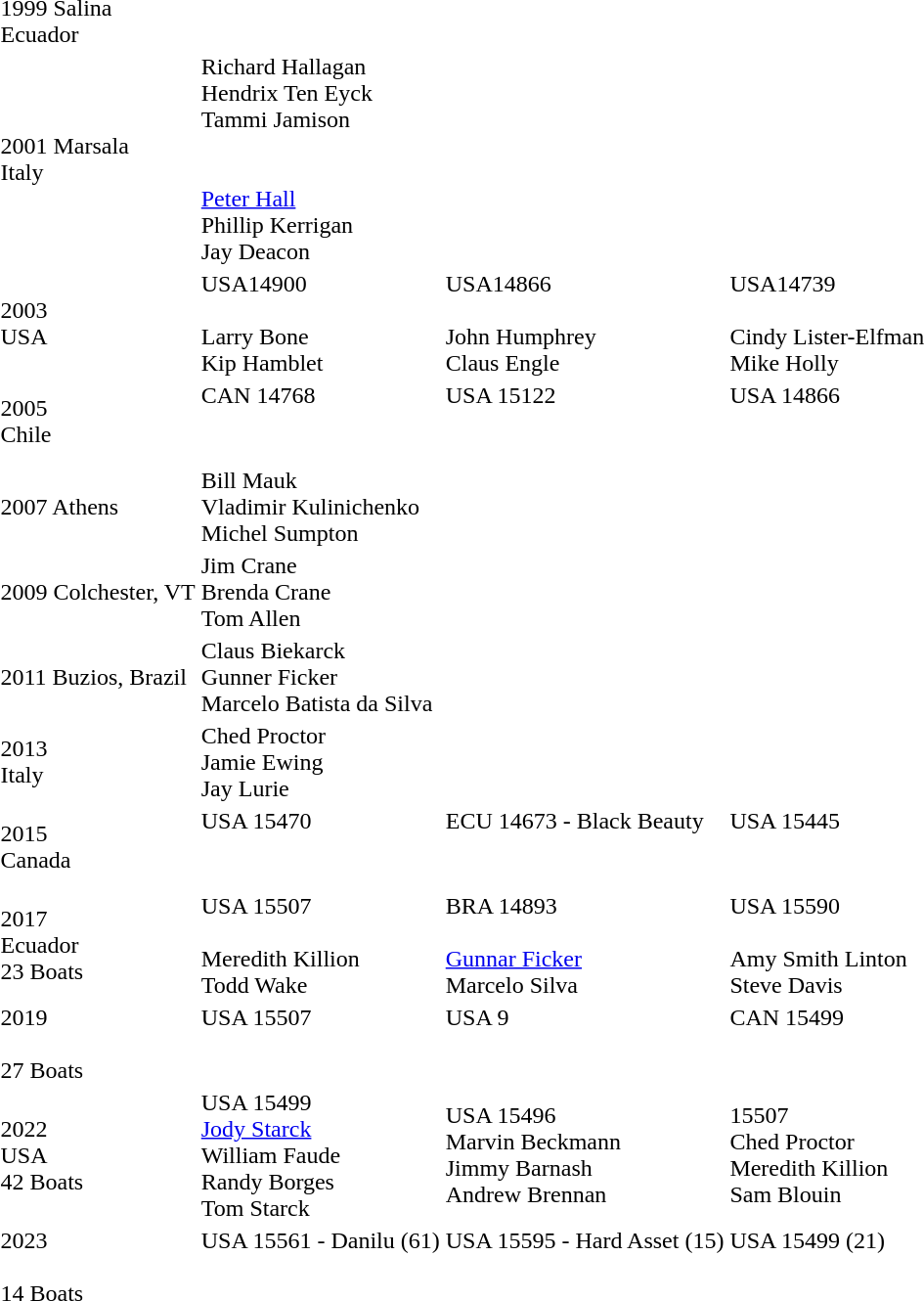<table>
<tr>
<td>1999 Salina<br>Ecuador</td>
<td></td>
<td></td>
<td></td>
<td></td>
</tr>
<tr>
<td>2001 Marsala<br>Italy</td>
<td>Richard Hallagan<br>Hendrix Ten Eyck<br>Tammi Jamison<br><br><br> <a href='#'>Peter Hall</a><br>Phillip Kerrigan<br>Jay Deacon</td>
<td></td>
<td></td>
<td></td>
</tr>
<tr>
<td>2003<br>USA</td>
<td>USA14900<br><br>Larry Bone<br>Kip Hamblet</td>
<td>USA14866<br><br>John Humphrey<br>Claus Engle</td>
<td>USA14739<br><br>Cindy Lister-Elfman<br>Mike Holly</td>
<td></td>
</tr>
<tr>
<td>2005<br>Chile</td>
<td>CAN 14768 <br><br><br></td>
<td>USA 15122 <br><br><br></td>
<td>USA 14866 <br><br><br></td>
<td></td>
</tr>
<tr>
<td>2007 Athens</td>
<td>Bill Mauk<br>Vladimir Kulinichenko<br>Michel Sumpton</td>
<td></td>
<td></td>
<td></td>
</tr>
<tr>
<td>2009 Colchester, VT</td>
<td>Jim Crane<br>Brenda Crane<br>Tom Allen</td>
<td></td>
<td></td>
<td></td>
</tr>
<tr>
<td>2011 Buzios, Brazil</td>
<td>Claus Biekarck<br>Gunner Ficker<br>Marcelo Batista da Silva</td>
<td></td>
<td></td>
<td></td>
</tr>
<tr>
<td>2013<br>Italy</td>
<td>Ched Proctor<br>Jamie Ewing<br>Jay Lurie</td>
<td></td>
<td></td>
<td></td>
</tr>
<tr>
<td>2015<br>Canada</td>
<td>USA 15470<br><br><br></td>
<td>ECU 14673 - Black Beauty<br><br><br></td>
<td>USA 15445<br><br><br></td>
<td></td>
</tr>
<tr>
<td>2017<br>Ecuador<br>23 Boats</td>
<td>USA 15507<br><br>Meredith Killion<br>Todd Wake</td>
<td>BRA 14893<br><br><a href='#'>Gunnar Ficker</a><br>Marcelo Silva</td>
<td>USA 15590<br><br>Amy Smith Linton<br>Steve Davis</td>
<td></td>
</tr>
<tr>
<td>2019<br><br>27 Boats</td>
<td>USA 15507<br><br><br></td>
<td>USA 9<br><br><br></td>
<td>CAN 15499<br><br><br></td>
<td></td>
</tr>
<tr>
<td>2022<br>USA<br>42 Boats</td>
<td>USA 15499<br><a href='#'>Jody Starck</a><br>William Faude<br>Randy Borges<br>Tom Starck</td>
<td>USA 15496<br>Marvin Beckmann<br>Jimmy Barnash<br>Andrew Brennan</td>
<td>15507<br>Ched Proctor<br>Meredith Killion<br>Sam Blouin</td>
<td></td>
</tr>
<tr>
<td>2023<br><br>14 Boats</td>
<td>USA 15561 - Danilu	(61)<br><br><br></td>
<td>USA 15595 - Hard Asset (15)<br><br><br></td>
<td>USA 15499 (21)<br><br><br></td>
<td></td>
</tr>
</table>
